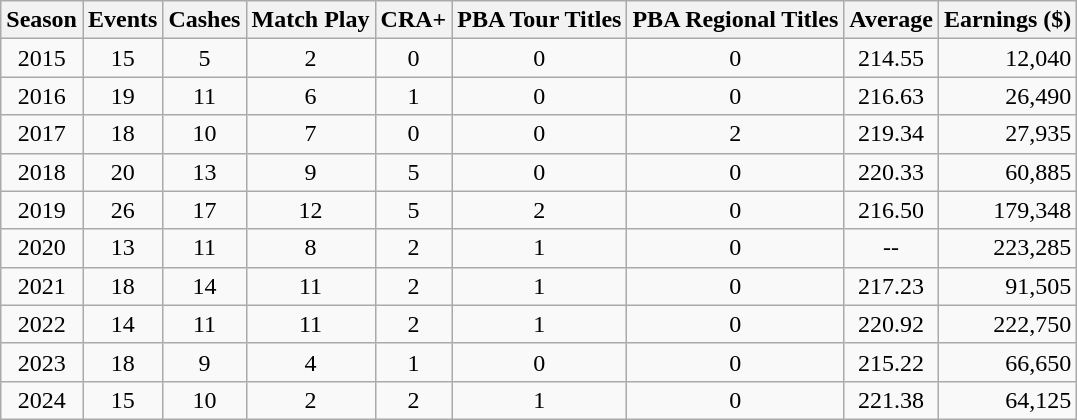<table class="wikitable" style="text-align:center">
<tr>
<th>Season</th>
<th>Events</th>
<th>Cashes</th>
<th>Match Play</th>
<th>CRA+</th>
<th>PBA Tour Titles</th>
<th>PBA Regional Titles</th>
<th>Average</th>
<th>Earnings ($)</th>
</tr>
<tr>
<td>2015</td>
<td>15</td>
<td>5</td>
<td>2</td>
<td>0</td>
<td>0</td>
<td>0</td>
<td>214.55</td>
<td align=right>12,040</td>
</tr>
<tr>
<td>2016</td>
<td>19</td>
<td>11</td>
<td>6</td>
<td>1</td>
<td>0</td>
<td>0</td>
<td>216.63</td>
<td align=right>26,490</td>
</tr>
<tr>
<td>2017</td>
<td>18</td>
<td>10</td>
<td>7</td>
<td>0</td>
<td>0</td>
<td>2</td>
<td>219.34</td>
<td align=right>27,935</td>
</tr>
<tr>
<td>2018</td>
<td>20</td>
<td>13</td>
<td>9</td>
<td>5</td>
<td>0</td>
<td>0</td>
<td>220.33</td>
<td align=right>60,885</td>
</tr>
<tr>
<td>2019</td>
<td>26</td>
<td>17</td>
<td>12</td>
<td>5</td>
<td>2</td>
<td>0</td>
<td>216.50</td>
<td align=right>179,348</td>
</tr>
<tr>
<td>2020</td>
<td>13</td>
<td>11</td>
<td>8</td>
<td>2</td>
<td>1</td>
<td>0</td>
<td>--</td>
<td align=right>223,285</td>
</tr>
<tr>
<td>2021</td>
<td>18</td>
<td>14</td>
<td>11</td>
<td>2</td>
<td>1</td>
<td>0</td>
<td>217.23</td>
<td align=right>91,505</td>
</tr>
<tr>
<td>2022</td>
<td>14</td>
<td>11</td>
<td>11</td>
<td>2</td>
<td>1</td>
<td>0</td>
<td>220.92</td>
<td align=right>222,750</td>
</tr>
<tr>
<td>2023</td>
<td>18</td>
<td>9</td>
<td>4</td>
<td>1</td>
<td>0</td>
<td>0</td>
<td>215.22</td>
<td align=right>66,650</td>
</tr>
<tr>
<td>2024</td>
<td>15</td>
<td>10</td>
<td>2</td>
<td>2</td>
<td>1</td>
<td>0</td>
<td>221.38</td>
<td align=right>64,125</td>
</tr>
</table>
